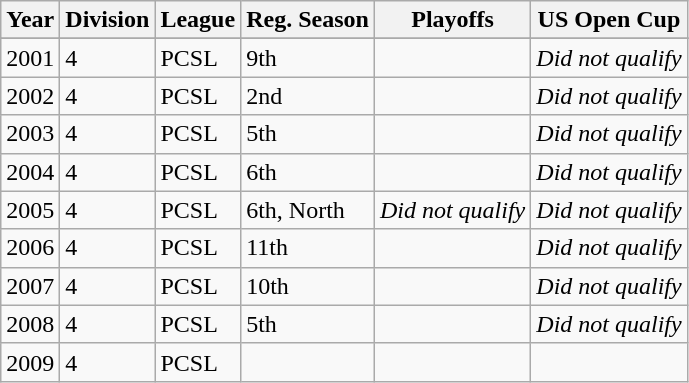<table class="wikitable">
<tr>
<th>Year</th>
<th>Division</th>
<th>League</th>
<th>Reg. Season</th>
<th>Playoffs</th>
<th>US Open Cup</th>
</tr>
<tr>
</tr>
<tr>
<td>2001</td>
<td>4</td>
<td>PCSL</td>
<td>9th</td>
<td></td>
<td><em>Did not qualify</em></td>
</tr>
<tr>
<td>2002</td>
<td>4</td>
<td>PCSL</td>
<td>2nd</td>
<td></td>
<td><em>Did not qualify</em></td>
</tr>
<tr>
<td>2003</td>
<td>4</td>
<td>PCSL</td>
<td>5th</td>
<td></td>
<td><em>Did not qualify</em></td>
</tr>
<tr>
<td>2004</td>
<td>4</td>
<td>PCSL</td>
<td>6th</td>
<td></td>
<td><em>Did not qualify</em></td>
</tr>
<tr>
<td>2005</td>
<td>4</td>
<td>PCSL</td>
<td>6th, North</td>
<td><em>Did not qualify</em></td>
<td><em>Did not qualify</em></td>
</tr>
<tr>
<td>2006</td>
<td>4</td>
<td>PCSL</td>
<td>11th</td>
<td></td>
<td><em>Did not qualify</em></td>
</tr>
<tr>
<td>2007</td>
<td>4</td>
<td>PCSL</td>
<td>10th</td>
<td></td>
<td><em>Did not qualify</em></td>
</tr>
<tr>
<td>2008</td>
<td>4</td>
<td>PCSL</td>
<td>5th</td>
<td></td>
<td><em>Did not qualify</em></td>
</tr>
<tr>
<td>2009</td>
<td>4</td>
<td>PCSL</td>
<td></td>
<td></td>
<td></td>
</tr>
</table>
